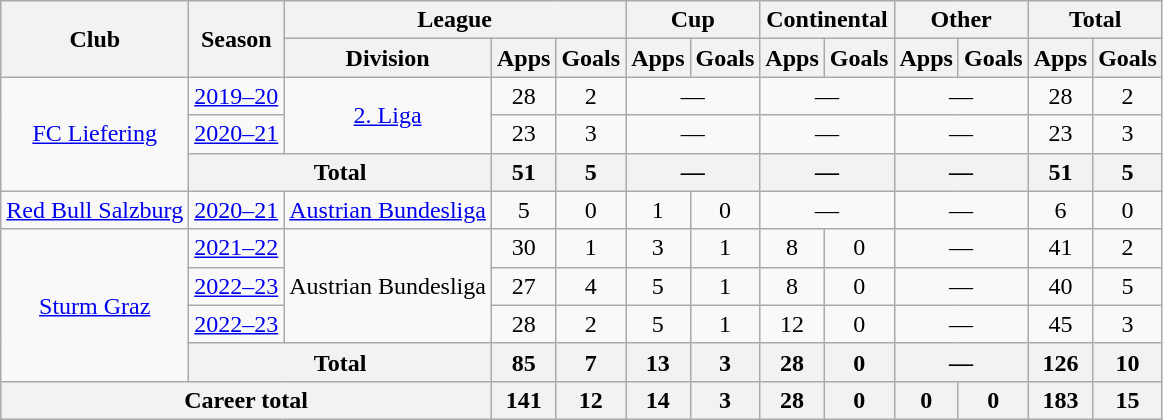<table class="wikitable" style="text-align:center">
<tr>
<th rowspan="2">Club</th>
<th rowspan="2">Season</th>
<th colspan="3">League</th>
<th colspan="2">Cup</th>
<th colspan="2">Continental</th>
<th colspan="2">Other</th>
<th colspan="2">Total</th>
</tr>
<tr>
<th>Division</th>
<th>Apps</th>
<th>Goals</th>
<th>Apps</th>
<th>Goals</th>
<th>Apps</th>
<th>Goals</th>
<th>Apps</th>
<th>Goals</th>
<th>Apps</th>
<th>Goals</th>
</tr>
<tr>
<td rowspan="3"><a href='#'>FC Liefering</a></td>
<td><a href='#'>2019–20</a></td>
<td rowspan="2"><a href='#'>2. Liga</a></td>
<td>28</td>
<td>2</td>
<td colspan="2">—</td>
<td colspan="2">—</td>
<td colspan="2">—</td>
<td>28</td>
<td>2</td>
</tr>
<tr>
<td><a href='#'>2020–21</a></td>
<td>23</td>
<td>3</td>
<td colspan="2">—</td>
<td colspan="2">—</td>
<td colspan="2">—</td>
<td>23</td>
<td>3</td>
</tr>
<tr>
<th colspan="2">Total</th>
<th>51</th>
<th>5</th>
<th colspan="2">—</th>
<th colspan="2">—</th>
<th colspan="2">—</th>
<th>51</th>
<th>5</th>
</tr>
<tr>
<td><a href='#'>Red Bull Salzburg</a></td>
<td><a href='#'>2020–21</a></td>
<td><a href='#'>Austrian Bundesliga</a></td>
<td>5</td>
<td>0</td>
<td>1</td>
<td>0</td>
<td colspan="2">—</td>
<td colspan="2">—</td>
<td>6</td>
<td>0</td>
</tr>
<tr>
<td rowspan="4"><a href='#'>Sturm Graz</a></td>
<td><a href='#'>2021–22</a></td>
<td rowspan="3">Austrian Bundesliga</td>
<td>30</td>
<td>1</td>
<td>3</td>
<td>1</td>
<td>8</td>
<td>0</td>
<td colspan="2">—</td>
<td>41</td>
<td>2</td>
</tr>
<tr>
<td><a href='#'>2022–23</a></td>
<td>27</td>
<td>4</td>
<td>5</td>
<td>1</td>
<td>8</td>
<td>0</td>
<td colspan="2">—</td>
<td>40</td>
<td>5</td>
</tr>
<tr>
<td><a href='#'>2022–23</a></td>
<td>28</td>
<td>2</td>
<td>5</td>
<td>1</td>
<td>12</td>
<td>0</td>
<td colspan="2">—</td>
<td>45</td>
<td>3</td>
</tr>
<tr>
<th colspan="2">Total</th>
<th>85</th>
<th>7</th>
<th>13</th>
<th>3</th>
<th>28</th>
<th>0</th>
<th colspan="2">—</th>
<th>126</th>
<th>10</th>
</tr>
<tr>
<th colspan="3">Career total</th>
<th>141</th>
<th>12</th>
<th>14</th>
<th>3</th>
<th>28</th>
<th>0</th>
<th>0</th>
<th>0</th>
<th>183</th>
<th>15</th>
</tr>
</table>
